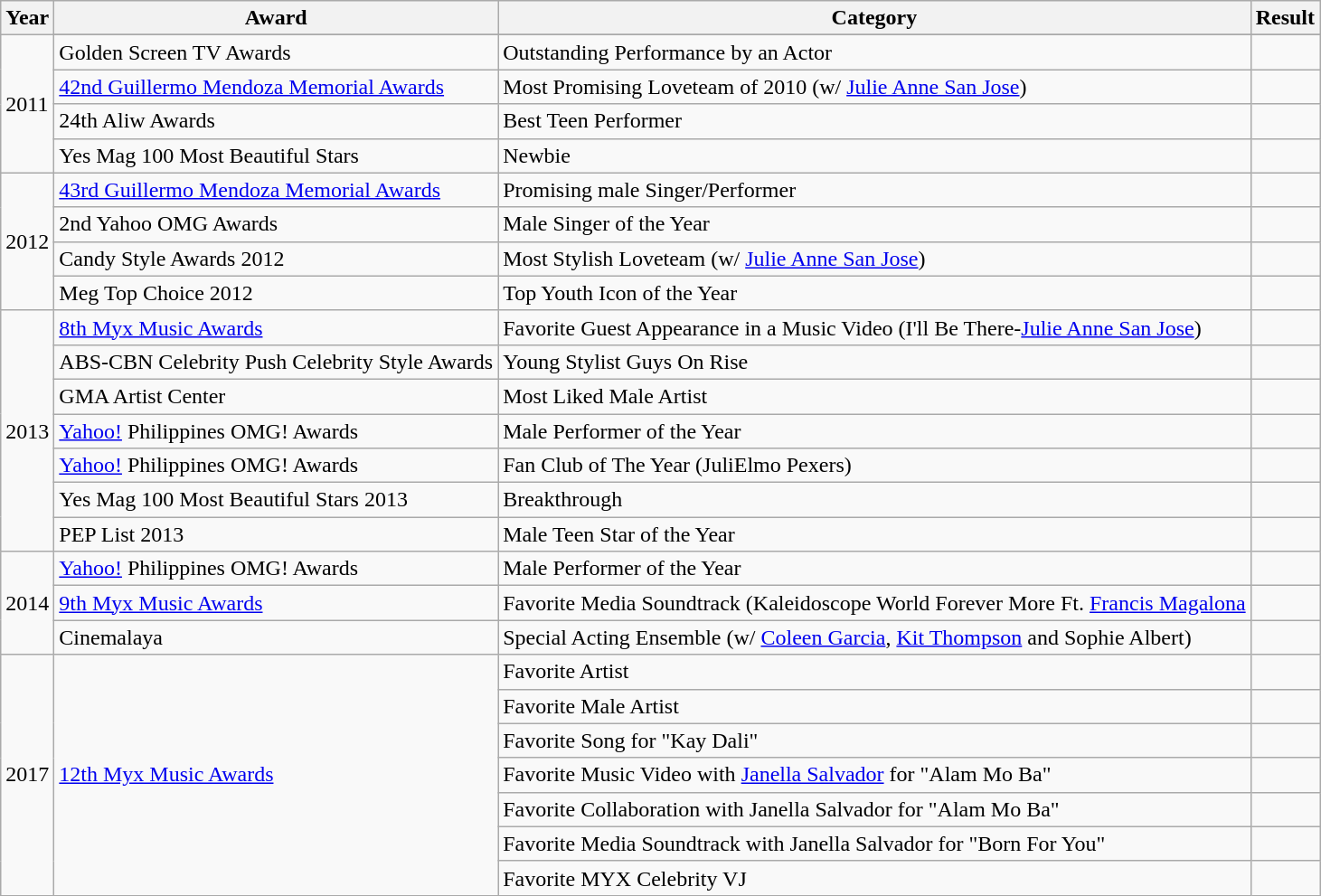<table class="wikitable">
<tr>
<th>Year</th>
<th>Award</th>
<th>Category</th>
<th>Result</th>
</tr>
<tr>
<td rowspan=5>2011</td>
</tr>
<tr>
<td>Golden Screen TV Awards</td>
<td>Outstanding Performance by an Actor</td>
<td></td>
</tr>
<tr>
<td><a href='#'>42nd Guillermo Mendoza Memorial Awards</a></td>
<td>Most Promising Loveteam of 2010 (w/ <a href='#'>Julie Anne San Jose</a>)</td>
<td></td>
</tr>
<tr>
<td>24th Aliw Awards</td>
<td>Best Teen Performer</td>
<td></td>
</tr>
<tr>
<td>Yes Mag 100 Most Beautiful Stars</td>
<td>Newbie</td>
<td></td>
</tr>
<tr>
<td rowspan=4>2012</td>
<td><a href='#'>43rd Guillermo Mendoza Memorial Awards</a></td>
<td>Promising male Singer/Performer</td>
<td></td>
</tr>
<tr>
<td>2nd Yahoo OMG Awards</td>
<td>Male Singer of the Year</td>
<td></td>
</tr>
<tr>
<td>Candy Style Awards 2012</td>
<td>Most Stylish Loveteam (w/ <a href='#'>Julie Anne San Jose</a>)</td>
<td></td>
</tr>
<tr>
<td>Meg Top Choice 2012</td>
<td>Top Youth Icon of the Year</td>
<td></td>
</tr>
<tr>
<td rowspan=7>2013</td>
<td><a href='#'>8th Myx Music Awards</a></td>
<td>Favorite Guest Appearance in a Music Video (I'll Be There-<a href='#'>Julie Anne San Jose</a>)</td>
<td></td>
</tr>
<tr>
<td>ABS-CBN Celebrity Push Celebrity Style Awards</td>
<td>Young Stylist Guys On Rise</td>
<td></td>
</tr>
<tr>
<td>GMA Artist Center</td>
<td>Most Liked Male Artist</td>
<td></td>
</tr>
<tr>
<td><a href='#'>Yahoo!</a> Philippines OMG! Awards</td>
<td>Male Performer of the Year</td>
<td></td>
</tr>
<tr>
<td><a href='#'>Yahoo!</a> Philippines OMG! Awards</td>
<td>Fan Club of The Year (JuliElmo Pexers)</td>
<td></td>
</tr>
<tr>
<td>Yes Mag 100 Most Beautiful Stars 2013</td>
<td>Breakthrough</td>
<td></td>
</tr>
<tr>
<td>PEP List 2013</td>
<td>Male Teen Star of the Year</td>
<td></td>
</tr>
<tr>
<td rowspan="3">2014</td>
<td><a href='#'>Yahoo!</a> Philippines OMG! Awards</td>
<td>Male Performer of the Year</td>
<td></td>
</tr>
<tr>
<td><a href='#'>9th Myx Music Awards</a></td>
<td>Favorite Media Soundtrack (Kaleidoscope World Forever More Ft. <a href='#'>Francis Magalona</a></td>
<td></td>
</tr>
<tr>
<td>Cinemalaya</td>
<td>Special Acting Ensemble (w/ <a href='#'>Coleen Garcia</a>, <a href='#'>Kit Thompson</a> and Sophie Albert)</td>
<td></td>
</tr>
<tr>
<td rowspan="7">2017</td>
<td rowspan="7"><a href='#'>12th Myx Music Awards</a></td>
<td>Favorite Artist</td>
<td></td>
</tr>
<tr>
<td>Favorite Male Artist</td>
<td></td>
</tr>
<tr>
<td>Favorite Song for "Kay Dali"</td>
<td></td>
</tr>
<tr>
<td>Favorite Music Video with <a href='#'>Janella Salvador</a> for "Alam Mo Ba"</td>
<td></td>
</tr>
<tr>
<td>Favorite Collaboration with Janella Salvador for "Alam Mo Ba"</td>
<td></td>
</tr>
<tr>
<td>Favorite Media Soundtrack with Janella Salvador for "Born For You"</td>
<td></td>
</tr>
<tr>
<td>Favorite MYX Celebrity VJ</td>
<td></td>
</tr>
</table>
